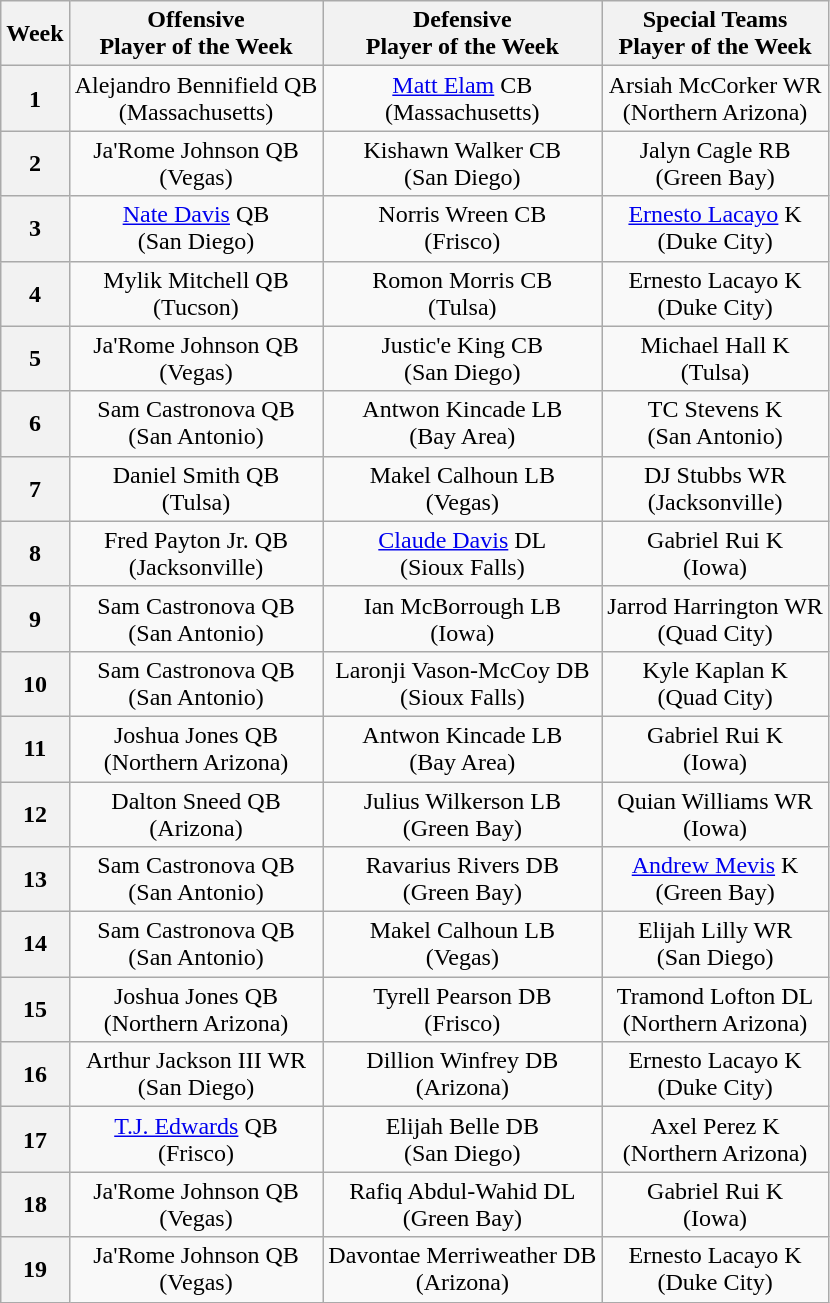<table class="wikitable" style="text-align: center;">
<tr>
<th>Week</th>
<th>Offensive<br>Player of the Week</th>
<th>Defensive<br>Player of the Week</th>
<th>Special Teams<br>Player of the Week</th>
</tr>
<tr>
<th>1</th>
<td>Alejandro Bennifield QB<br>(Massachusetts)</td>
<td><a href='#'>Matt Elam</a> CB<br>(Massachusetts)</td>
<td>Arsiah McCorker WR<br>(Northern Arizona)</td>
</tr>
<tr>
<th>2</th>
<td>Ja'Rome Johnson QB<br>(Vegas)</td>
<td>Kishawn Walker CB<br>(San Diego)</td>
<td>Jalyn Cagle RB<br>(Green Bay)</td>
</tr>
<tr>
<th>3</th>
<td><a href='#'>Nate Davis</a> QB<br>(San Diego)</td>
<td>Norris Wreen CB<br>(Frisco)</td>
<td><a href='#'>Ernesto Lacayo</a> K<br>(Duke City)</td>
</tr>
<tr>
<th>4</th>
<td>Mylik Mitchell QB<br>(Tucson)</td>
<td>Romon Morris CB<br>(Tulsa)</td>
<td>Ernesto Lacayo K<br>(Duke City)</td>
</tr>
<tr>
<th>5</th>
<td>Ja'Rome Johnson QB<br>(Vegas)</td>
<td>Justic'e King CB<br>(San Diego)</td>
<td>Michael Hall K<br>(Tulsa)</td>
</tr>
<tr>
<th>6</th>
<td>Sam Castronova QB<br>(San Antonio)</td>
<td>Antwon Kincade LB<br>(Bay Area)</td>
<td>TC Stevens K<br>(San Antonio)</td>
</tr>
<tr>
<th>7</th>
<td>Daniel Smith QB<br>(Tulsa)</td>
<td>Makel Calhoun LB<br>(Vegas)</td>
<td>DJ Stubbs WR<br>(Jacksonville)</td>
</tr>
<tr>
<th>8</th>
<td>Fred Payton Jr. QB<br>(Jacksonville)</td>
<td><a href='#'>Claude Davis</a> DL<br>(Sioux Falls)</td>
<td>Gabriel Rui K<br>(Iowa)</td>
</tr>
<tr>
<th>9</th>
<td>Sam Castronova QB<br>(San Antonio)</td>
<td>Ian McBorrough LB<br>(Iowa)</td>
<td>Jarrod Harrington WR<br>(Quad City)</td>
</tr>
<tr>
<th>10</th>
<td>Sam Castronova QB<br>(San Antonio)</td>
<td>Laronji Vason-McCoy DB<br>(Sioux Falls)</td>
<td>Kyle Kaplan K<br>(Quad City)</td>
</tr>
<tr>
<th>11</th>
<td>Joshua Jones QB<br>(Northern Arizona)</td>
<td>Antwon Kincade LB<br>(Bay Area)</td>
<td>Gabriel Rui K<br>(Iowa)</td>
</tr>
<tr>
<th>12</th>
<td>Dalton Sneed QB<br>(Arizona)</td>
<td>Julius Wilkerson LB<br>(Green Bay)</td>
<td>Quian Williams WR<br>(Iowa)</td>
</tr>
<tr>
<th>13</th>
<td>Sam Castronova QB<br>(San Antonio)</td>
<td>Ravarius Rivers DB<br>(Green Bay)</td>
<td><a href='#'>Andrew Mevis</a> K<br>(Green Bay)</td>
</tr>
<tr>
<th>14</th>
<td>Sam Castronova QB<br>(San Antonio)</td>
<td>Makel Calhoun LB<br>(Vegas)</td>
<td>Elijah Lilly WR<br>(San Diego)</td>
</tr>
<tr>
<th>15</th>
<td>Joshua Jones QB<br>(Northern Arizona)</td>
<td>Tyrell Pearson DB<br>(Frisco)</td>
<td>Tramond Lofton DL<br>(Northern Arizona)</td>
</tr>
<tr>
<th>16</th>
<td>Arthur Jackson III WR<br>(San Diego)</td>
<td>Dillion Winfrey DB<br>(Arizona)</td>
<td>Ernesto Lacayo K<br>(Duke City)</td>
</tr>
<tr>
<th>17</th>
<td><a href='#'>T.J. Edwards</a> QB<br>(Frisco)</td>
<td>Elijah Belle DB<br>(San Diego)</td>
<td>Axel Perez K<br>(Northern Arizona)</td>
</tr>
<tr>
<th>18</th>
<td>Ja'Rome Johnson QB<br>(Vegas)</td>
<td>Rafiq Abdul-Wahid DL<br>(Green Bay)</td>
<td>Gabriel Rui K<br>(Iowa)</td>
</tr>
<tr>
<th>19</th>
<td>Ja'Rome Johnson QB<br>(Vegas)</td>
<td>Davontae Merriweather DB<br>(Arizona)</td>
<td>Ernesto Lacayo K<br>(Duke City)</td>
</tr>
</table>
